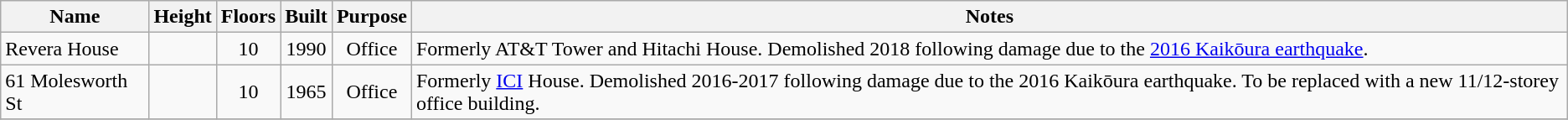<table class="wikitable">
<tr>
<th style="text-align:center;">Name</th>
<th align=center>Height</th>
<th align=center>Floors</th>
<th align=center>Built</th>
<th align=center>Purpose</th>
<th align=center>Notes</th>
</tr>
<tr>
<td>Revera House</td>
<td align=center></td>
<td align=center>10</td>
<td align=center>1990</td>
<td align=center>Office</td>
<td>Formerly AT&T Tower and Hitachi House. Demolished 2018 following damage due to the <a href='#'>2016 Kaikōura earthquake</a>.</td>
</tr>
<tr>
<td>61 Molesworth St</td>
<td align=center></td>
<td align=center>10</td>
<td align=center>1965</td>
<td align=center>Office</td>
<td>Formerly <a href='#'>ICI</a> House. Demolished 2016-2017 following damage due to the 2016 Kaikōura earthquake. To be replaced with a new 11/12-storey office building.</td>
</tr>
<tr>
</tr>
</table>
